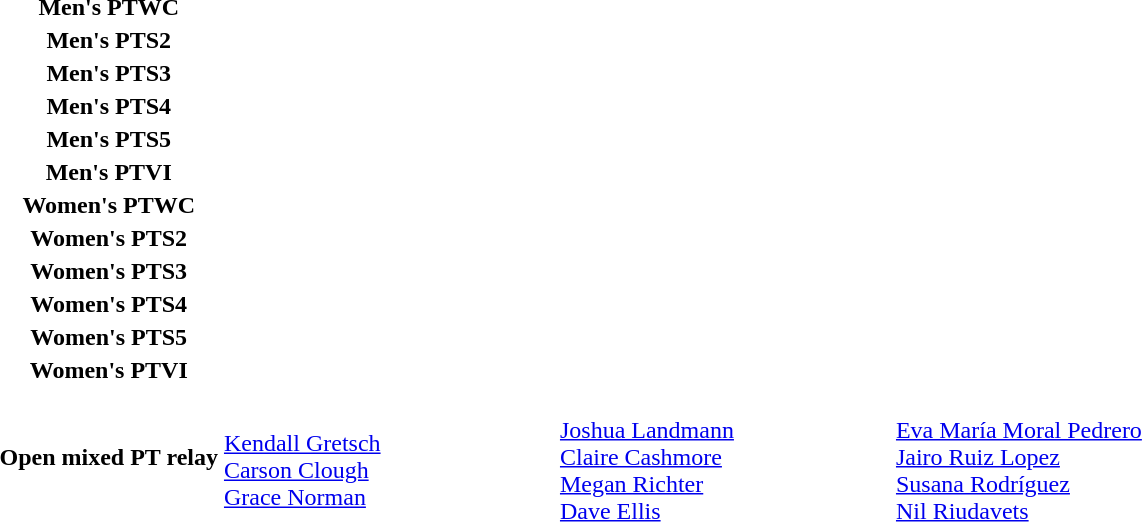<table>
<tr>
<th>Men's PTWC</th>
<td align=left width=220></td>
<td align=left width=220></td>
<td align=left width=220></td>
</tr>
<tr>
<th>Men's PTS2</th>
<td align=left width=220></td>
<td align=left width=220></td>
<td align=left width=220></td>
</tr>
<tr>
<th>Men's PTS3</th>
<td align=left width=220></td>
<td align=left width=220></td>
<td align=left width=220></td>
</tr>
<tr>
<th>Men's PTS4</th>
<td align=left width=220></td>
<td align=left width=220></td>
<td align=left width=220></td>
</tr>
<tr>
<th>Men's PTS5</th>
<td align=left width=220></td>
<td align=left width=220></td>
<td align=left width=220></td>
</tr>
<tr>
<th>Men's PTVI</th>
<td align=left width=220></td>
<td align=left width=220></td>
<td align=left width=220></td>
</tr>
<tr>
<th>Women's PTWC</th>
<td align=left width=220></td>
<td align=left width=220></td>
<td align=left width=220></td>
</tr>
<tr>
<th>Women's PTS2</th>
<td align=left width=220></td>
<td align=left width=220></td>
<td align=left width=220></td>
</tr>
<tr>
<th>Women's PTS3</th>
<td align=left width=220></td>
<td align=left width=220></td>
<td align=left width=220></td>
</tr>
<tr>
<th>Women's PTS4</th>
<td align=left width=220></td>
<td align=left width=220></td>
<td align=left width=220></td>
</tr>
<tr>
<th>Women's PTS5</th>
<td align=left width=220></td>
<td align=left width=220></td>
<td align=left width=220></td>
</tr>
<tr>
<th>Women's PTVI</th>
<td align=left width=220></td>
<td align=left width=220></td>
<td align=left width=220></td>
</tr>
<tr>
<th>Open mixed PT relay</th>
<td align=left width=220><br><a href='#'>Kendall Gretsch</a><br><a href='#'>Carson Clough</a><br><a href='#'>Grace Norman</a></td>
<td align=left width=220><br><a href='#'>Joshua Landmann</a><br><a href='#'>Claire Cashmore</a><br><a href='#'>Megan Richter</a><br><a href='#'>Dave Ellis</a></td>
<td align=left width=220><br><a href='#'>Eva María Moral Pedrero</a><br><a href='#'>Jairo Ruiz Lopez</a><br><a href='#'>Susana Rodríguez</a><br><a href='#'>Nil Riudavets</a></td>
</tr>
</table>
